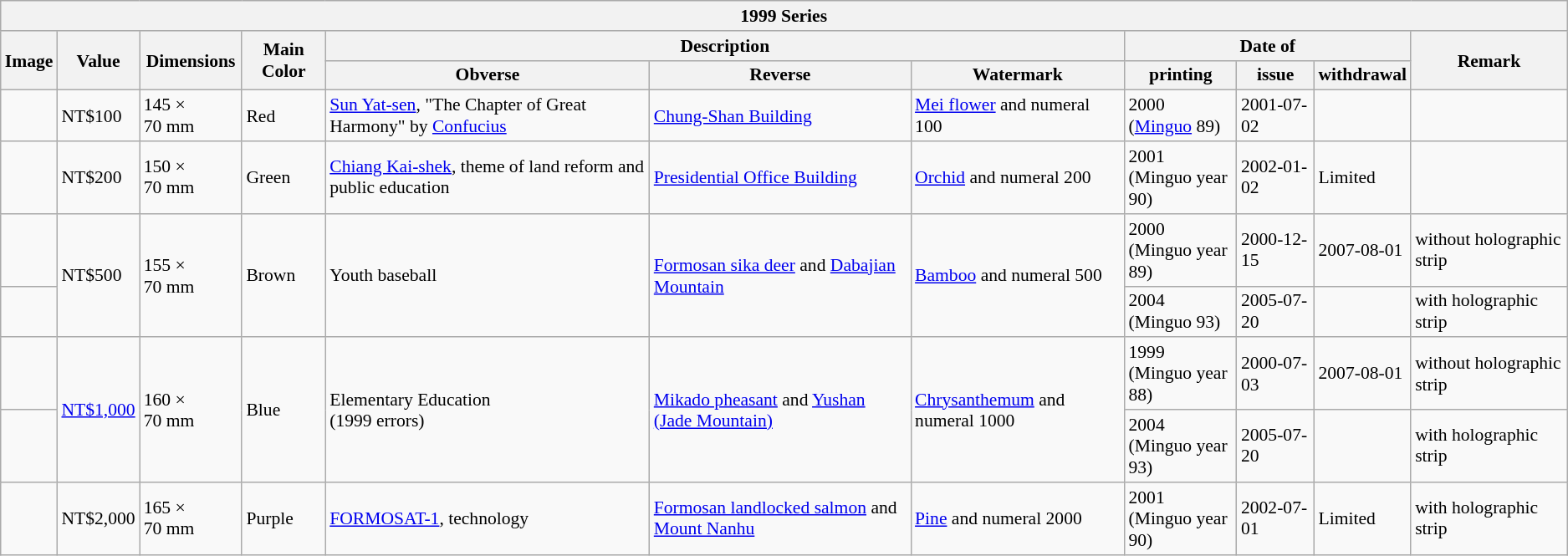<table class="wikitable" style="font-size: 90%">
<tr>
<th colspan="11">1999 Series</th>
</tr>
<tr>
<th rowspan="2">Image</th>
<th rowspan="2">Value</th>
<th rowspan="2">Dimensions</th>
<th rowspan="2">Main Color</th>
<th colspan="3">Description</th>
<th colspan="3">Date of</th>
<th rowspan="2">Remark</th>
</tr>
<tr>
<th>Obverse</th>
<th>Reverse</th>
<th>Watermark</th>
<th>printing</th>
<th>issue</th>
<th>withdrawal</th>
</tr>
<tr>
<td></td>
<td>NT$100</td>
<td>145 × 70 mm</td>
<td>Red</td>
<td><a href='#'>Sun Yat-sen</a>, "The Chapter of Great Harmony" by <a href='#'>Confucius</a></td>
<td><a href='#'>Chung-Shan Building</a></td>
<td><a href='#'>Mei flower</a> and numeral 100</td>
<td>2000<br>(<a href='#'>Minguo</a> 89)</td>
<td>2001-07-02</td>
<td></td>
<td></td>
</tr>
<tr>
<td></td>
<td>NT$200</td>
<td>150 × 70 mm</td>
<td>Green</td>
<td><a href='#'>Chiang Kai-shek</a>, theme of land reform and public education</td>
<td><a href='#'>Presidential Office Building</a></td>
<td><a href='#'>Orchid</a> and numeral 200</td>
<td>2001<br>(Minguo year 90)</td>
<td>2002-01-02</td>
<td>Limited</td>
<td></td>
</tr>
<tr>
<td align="center"></td>
<td rowspan="2">NT$500</td>
<td rowspan="2">155 × 70 mm</td>
<td rowspan="2">Brown</td>
<td rowspan="2">Youth baseball</td>
<td rowspan="2"><a href='#'>Formosan sika deer</a> and <a href='#'>Dabajian Mountain</a></td>
<td rowspan="2"><a href='#'>Bamboo</a> and numeral 500</td>
<td>2000<br>(Minguo year 89)</td>
<td>2000-12-15</td>
<td>2007-08-01</td>
<td>without holographic strip</td>
</tr>
<tr>
<td></td>
<td>2004<br>(Minguo 93)</td>
<td>2005-07-20</td>
<td></td>
<td>with holographic strip</td>
</tr>
<tr>
<td></td>
<td rowspan="2"><a href='#'>NT$1,000</a></td>
<td rowspan="2">160 × 70 mm</td>
<td rowspan="2">Blue</td>
<td rowspan="2">Elementary Education<br>(1999 errors)</td>
<td rowspan="2"><a href='#'>Mikado pheasant</a> and <a href='#'>Yushan (Jade Mountain)</a></td>
<td rowspan="2"><a href='#'>Chrysanthemum</a> and numeral 1000</td>
<td>1999<br>(Minguo year 88)</td>
<td>2000-07-03</td>
<td>2007-08-01</td>
<td>without holographic strip</td>
</tr>
<tr>
<td></td>
<td>2004<br>(Minguo year 93)</td>
<td>2005-07-20</td>
<td></td>
<td>with holographic strip</td>
</tr>
<tr>
<td></td>
<td>NT$2,000</td>
<td>165 × 70 mm</td>
<td>Purple</td>
<td><a href='#'>FORMOSAT-1</a>, technology</td>
<td><a href='#'>Formosan landlocked salmon</a> and <a href='#'>Mount Nanhu</a></td>
<td><a href='#'>Pine</a> and numeral 2000</td>
<td>2001<br>(Minguo year 90)</td>
<td>2002-07-01</td>
<td>Limited</td>
<td>with holographic strip</td>
</tr>
</table>
